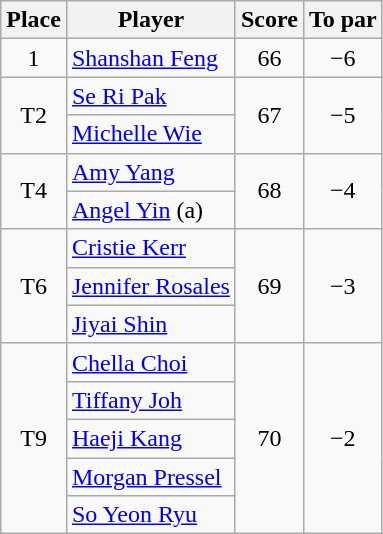<table class="wikitable">
<tr>
<th>Place</th>
<th>Player</th>
<th>Score</th>
<th>To par</th>
</tr>
<tr>
<td align=center>1</td>
<td> <a href='#'>Shanshan Feng</a></td>
<td align=center>66</td>
<td align=center>−6</td>
</tr>
<tr>
<td align=center rowspan=2>T2</td>
<td> <a href='#'>Se Ri Pak</a></td>
<td align=center rowspan=2>67</td>
<td align=center rowspan=2>−5</td>
</tr>
<tr>
<td> <a href='#'>Michelle Wie</a></td>
</tr>
<tr>
<td align=center rowspan=2>T4</td>
<td> <a href='#'>Amy Yang</a></td>
<td align=center rowspan=2>68</td>
<td align=center rowspan=2>−4</td>
</tr>
<tr>
<td> <a href='#'>Angel Yin</a> (a)</td>
</tr>
<tr>
<td align=center rowspan=3>T6</td>
<td> <a href='#'>Cristie Kerr</a></td>
<td align=center rowspan=3>69</td>
<td align=center rowspan=3>−3</td>
</tr>
<tr>
<td> <a href='#'>Jennifer Rosales</a></td>
</tr>
<tr>
<td> <a href='#'>Jiyai Shin</a></td>
</tr>
<tr>
<td align=center rowspan=5>T9</td>
<td> <a href='#'>Chella Choi</a></td>
<td align=center rowspan=5>70</td>
<td align=center rowspan=5>−2</td>
</tr>
<tr>
<td> <a href='#'>Tiffany Joh</a></td>
</tr>
<tr>
<td> <a href='#'>Haeji Kang</a></td>
</tr>
<tr>
<td> <a href='#'>Morgan Pressel</a></td>
</tr>
<tr>
<td> <a href='#'>So Yeon Ryu</a></td>
</tr>
</table>
